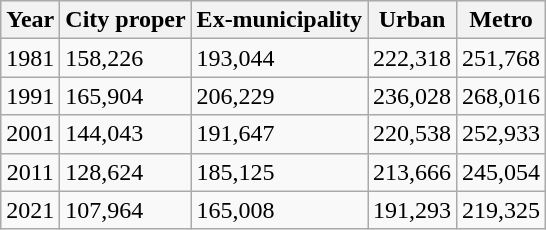<table class=wikitable>
<tr bgcolor="#efefef">
<th>Year</th>
<th>City proper</th>
<th>Ex-municipality</th>
<th>Urban</th>
<th>Metro</th>
</tr>
<tr>
<td align="center">1981</td>
<td>158,226</td>
<td>193,044</td>
<td>222,318</td>
<td>251,768</td>
</tr>
<tr>
<td align="center">1991</td>
<td>165,904</td>
<td>206,229</td>
<td>236,028</td>
<td>268,016</td>
</tr>
<tr>
<td align="center">2001</td>
<td>144,043</td>
<td>191,647</td>
<td>220,538</td>
<td>252,933</td>
</tr>
<tr>
<td align="center">2011</td>
<td>128,624</td>
<td>185,125</td>
<td>213,666</td>
<td>245,054</td>
</tr>
<tr>
<td align="center">2021</td>
<td>107,964</td>
<td>165,008</td>
<td>191,293</td>
<td>219,325</td>
</tr>
</table>
